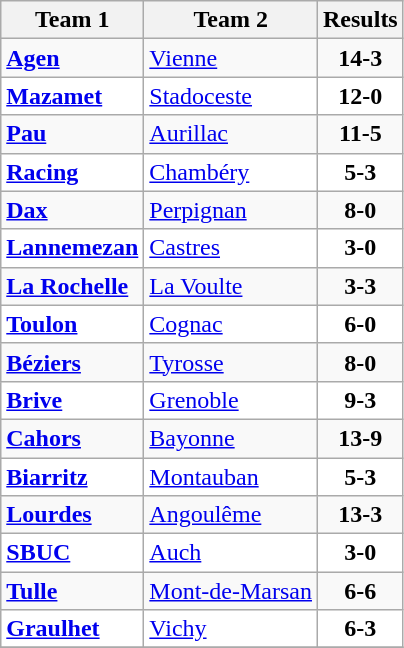<table class="wikitable">
<tr>
<th>Team 1</th>
<th>Team 2</th>
<th>Results</th>
</tr>
<tr>
<td><strong><a href='#'>Agen</a></strong></td>
<td><a href='#'>Vienne</a></td>
<td align="center"><strong>14-3</strong></td>
</tr>
<tr bgcolor="white">
<td><strong><a href='#'>Mazamet</a></strong></td>
<td><a href='#'>Stadoceste</a></td>
<td align="center"><strong>12-0</strong></td>
</tr>
<tr>
<td><strong><a href='#'>Pau</a></strong></td>
<td><a href='#'>Aurillac</a></td>
<td align="center"><strong>11-5</strong></td>
</tr>
<tr bgcolor="white">
<td><strong><a href='#'>Racing</a></strong></td>
<td><a href='#'>Chambéry</a></td>
<td align="center"><strong>5-3</strong></td>
</tr>
<tr>
<td><strong><a href='#'>Dax</a></strong></td>
<td><a href='#'>Perpignan</a></td>
<td align="center"><strong>8-0</strong></td>
</tr>
<tr bgcolor="white">
<td><strong><a href='#'>Lannemezan</a></strong></td>
<td><a href='#'>Castres</a></td>
<td align="center"><strong>3-0</strong></td>
</tr>
<tr>
<td><strong> <a href='#'>La Rochelle</a> </strong></td>
<td><a href='#'>La Voulte</a></td>
<td align="center"><strong>3-3</strong></td>
</tr>
<tr bgcolor="white">
<td><strong><a href='#'>Toulon</a></strong></td>
<td><a href='#'>Cognac</a></td>
<td align="center"><strong>6-0</strong></td>
</tr>
<tr>
<td><strong><a href='#'>Béziers</a></strong></td>
<td><a href='#'>Tyrosse</a></td>
<td align="center"><strong>8-0</strong></td>
</tr>
<tr bgcolor="white">
<td><strong><a href='#'>Brive</a></strong></td>
<td><a href='#'>Grenoble</a></td>
<td align="center"><strong>9-3</strong></td>
</tr>
<tr>
<td><strong><a href='#'>Cahors</a></strong></td>
<td><a href='#'>Bayonne</a></td>
<td align="center"><strong>13-9</strong></td>
</tr>
<tr bgcolor="white">
<td><strong><a href='#'>Biarritz</a> </strong></td>
<td><a href='#'>Montauban</a></td>
<td align="center"><strong>5-3</strong></td>
</tr>
<tr>
<td><strong><a href='#'>Lourdes</a></strong></td>
<td><a href='#'>Angoulême</a></td>
<td align="center"><strong>13-3</strong></td>
</tr>
<tr bgcolor="white">
<td><strong><a href='#'>SBUC</a></strong></td>
<td><a href='#'>Auch</a></td>
<td align="center"><strong>3-0</strong></td>
</tr>
<tr>
<td><strong><a href='#'>Tulle</a></strong></td>
<td><a href='#'>Mont-de-Marsan</a></td>
<td align="center"><strong>6-6</strong></td>
</tr>
<tr bgcolor="white">
<td><strong><a href='#'>Graulhet</a></strong></td>
<td><a href='#'>Vichy</a></td>
<td align="center"><strong>6-3</strong></td>
</tr>
<tr>
</tr>
</table>
